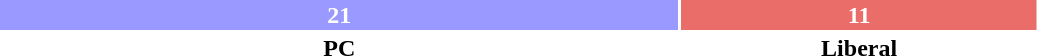<table style="width:55%; text-align:center;">
<tr style="color:white;">
<td style="background:#9999FF; width:65.63%;"><strong>21</strong></td>
<td style="background:#EA6D6A; width:34.37%;"><strong>11</strong></td>
</tr>
<tr>
<td><span><strong>PC</strong></span></td>
<td><span><strong>Liberal</strong></span></td>
</tr>
</table>
